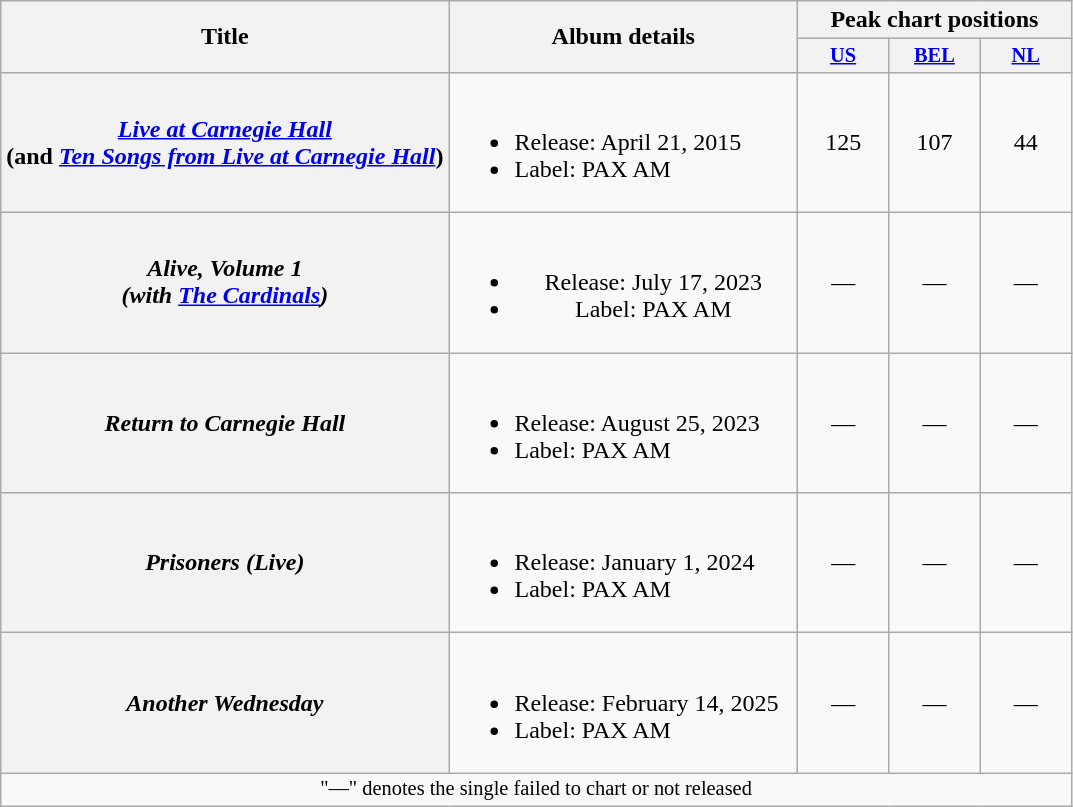<table class="wikitable plainrowheaders" style="text-align:center;">
<tr>
<th scope="col" rowspan="2">Title</th>
<th scope="col" rowspan="2" style="width:225px;">Album details</th>
<th scope="col" colspan="3">Peak chart positions</th>
</tr>
<tr>
<th scope="col" style="width:4em;font-size:85%"><a href='#'>US</a><br></th>
<th scope="col" style="width:4em;font-size:85%"><a href='#'>BEL</a><br></th>
<th scope="col" style="width:4em;font-size:85%"><a href='#'>NL</a><br></th>
</tr>
<tr>
<th scope="row"><em><a href='#'>Live at Carnegie Hall</a></em><br><span>(and <em><a href='#'>Ten Songs from Live at Carnegie Hall</a></em>)</span></th>
<td style="text-align:left;"><br><ul><li>Release: April 21, 2015</li><li>Label: PAX AM</li></ul></td>
<td>125</td>
<td>107</td>
<td>44</td>
</tr>
<tr>
<th scope="row"><em>Alive, Volume 1</em><br><span><em>(with <a href='#'>The Cardinals</a>)</em></span></th>
<td><br><ul><li>Release: July 17, 2023</li><li>Label: PAX AM</li></ul></td>
<td>—</td>
<td>—</td>
<td>—</td>
</tr>
<tr>
<th scope="row"><em>Return to Carnegie Hall</em><br><span></span></th>
<td style="text-align:left;"><br><ul><li>Release: August 25, 2023</li><li>Label: PAX AM</li></ul></td>
<td>—</td>
<td>—</td>
<td>—</td>
</tr>
<tr>
<th scope="row"><em>Prisoners (Live)</em><br><span></span></th>
<td style="text-align:left;"><br><ul><li>Release: January 1, 2024</li><li>Label: PAX AM</li></ul></td>
<td>—</td>
<td>—</td>
<td>—</td>
</tr>
<tr>
<th scope="row"><em>Another Wednesday</em><br><span></span></th>
<td style="text-align:left;"><br><ul><li>Release: February 14, 2025</li><li>Label: PAX AM</li></ul></td>
<td>—</td>
<td>—</td>
<td>—</td>
</tr>
<tr>
<td colspan="15" style="font-size:85%">"—" denotes the single failed to chart or not released</td>
</tr>
</table>
